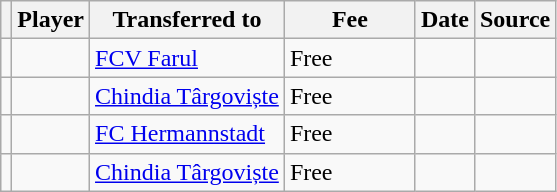<table class="wikitable plainrowheaders sortable">
<tr>
<th></th>
<th scope="col">Player</th>
<th>Transferred to</th>
<th style="width: 80px;">Fee</th>
<th scope="col">Date</th>
<th scope="col">Source</th>
</tr>
<tr>
<td align="center"></td>
<td></td>
<td> <a href='#'>FCV Farul</a></td>
<td>Free</td>
<td></td>
<td></td>
</tr>
<tr>
<td align="center"></td>
<td></td>
<td> <a href='#'>Chindia Târgoviște</a></td>
<td>Free</td>
<td></td>
<td></td>
</tr>
<tr>
<td align="center"></td>
<td></td>
<td> <a href='#'>FC Hermannstadt</a></td>
<td>Free</td>
<td></td>
<td></td>
</tr>
<tr>
<td align="center"></td>
<td></td>
<td> <a href='#'>Chindia Târgoviște</a></td>
<td>Free</td>
<td></td>
<td></td>
</tr>
</table>
